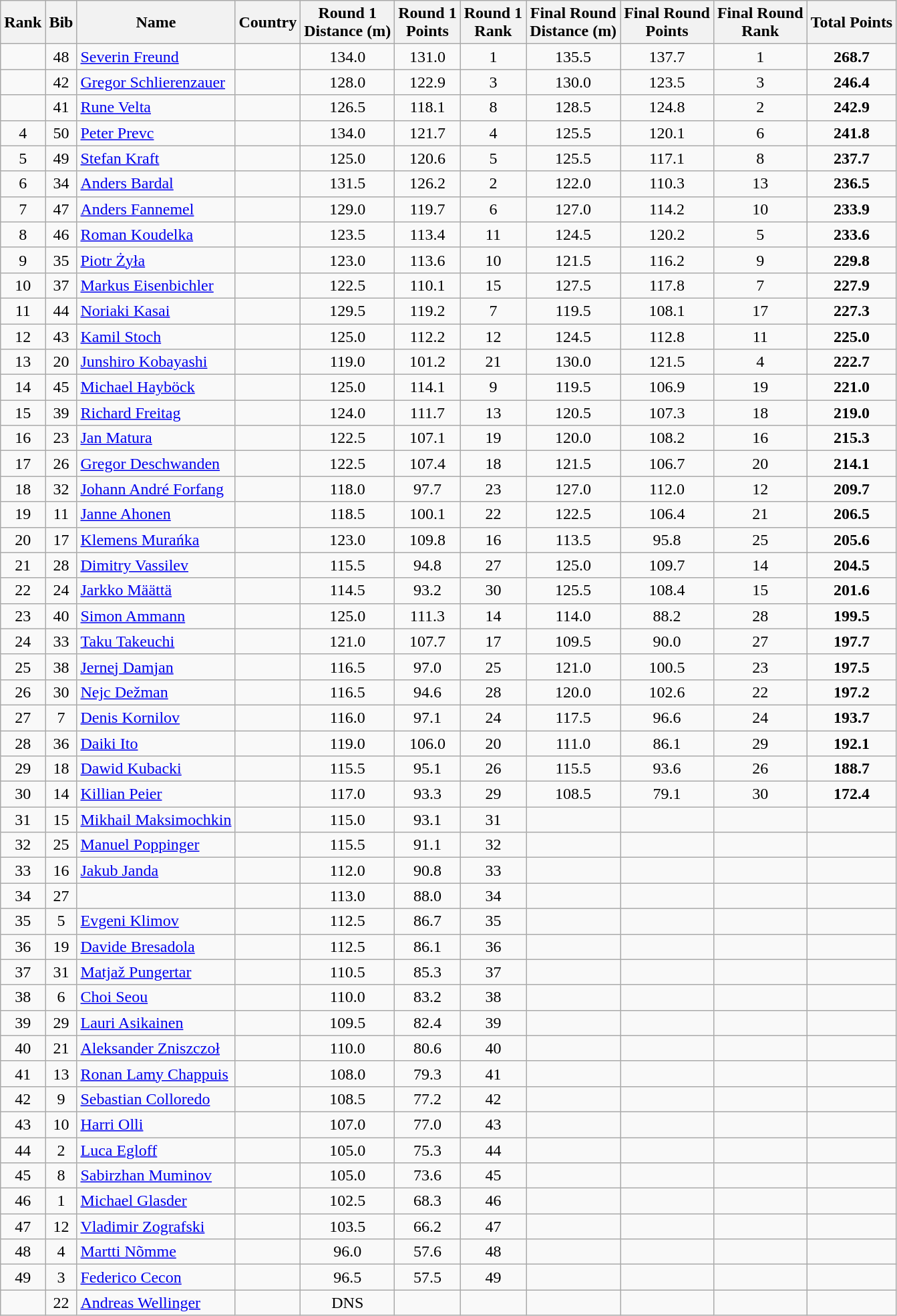<table class="wikitable sortable" style="text-align:center">
<tr>
<th>Rank</th>
<th>Bib</th>
<th>Name</th>
<th>Country</th>
<th>Round 1<br>Distance (m)</th>
<th>Round 1<br>Points</th>
<th>Round 1<br>Rank</th>
<th>Final Round <br>Distance (m)</th>
<th>Final Round <br>Points</th>
<th>Final Round<br> Rank</th>
<th>Total Points</th>
</tr>
<tr>
<td></td>
<td>48</td>
<td align=left><a href='#'>Severin Freund</a></td>
<td align=left></td>
<td>134.0</td>
<td>131.0</td>
<td>1</td>
<td>135.5</td>
<td>137.7</td>
<td>1</td>
<td><strong>268.7</strong></td>
</tr>
<tr>
<td></td>
<td>42</td>
<td align=left><a href='#'>Gregor Schlierenzauer</a></td>
<td align=left></td>
<td>128.0</td>
<td>122.9</td>
<td>3</td>
<td>130.0</td>
<td>123.5</td>
<td>3</td>
<td><strong>246.4</strong></td>
</tr>
<tr>
<td></td>
<td>41</td>
<td align=left><a href='#'>Rune Velta</a></td>
<td align=left></td>
<td>126.5</td>
<td>118.1</td>
<td>8</td>
<td>128.5</td>
<td>124.8</td>
<td>2</td>
<td><strong>242.9</strong></td>
</tr>
<tr>
<td>4</td>
<td>50</td>
<td align=left><a href='#'>Peter Prevc</a></td>
<td align=left></td>
<td>134.0</td>
<td>121.7</td>
<td>4</td>
<td>125.5</td>
<td>120.1</td>
<td>6</td>
<td><strong>241.8</strong></td>
</tr>
<tr>
<td>5</td>
<td>49</td>
<td align=left><a href='#'>Stefan Kraft</a></td>
<td align=left></td>
<td>125.0</td>
<td>120.6</td>
<td>5</td>
<td>125.5</td>
<td>117.1</td>
<td>8</td>
<td><strong>237.7</strong></td>
</tr>
<tr>
<td>6</td>
<td>34</td>
<td align=left><a href='#'>Anders Bardal</a></td>
<td align=left></td>
<td>131.5</td>
<td>126.2</td>
<td>2</td>
<td>122.0</td>
<td>110.3</td>
<td>13</td>
<td><strong>236.5</strong></td>
</tr>
<tr>
<td>7</td>
<td>47</td>
<td align=left><a href='#'>Anders Fannemel</a></td>
<td align=left></td>
<td>129.0</td>
<td>119.7</td>
<td>6</td>
<td>127.0</td>
<td>114.2</td>
<td>10</td>
<td><strong>233.9</strong></td>
</tr>
<tr>
<td>8</td>
<td>46</td>
<td align=left><a href='#'>Roman Koudelka</a></td>
<td align=left></td>
<td>123.5</td>
<td>113.4</td>
<td>11</td>
<td>124.5</td>
<td>120.2</td>
<td>5</td>
<td><strong>233.6</strong></td>
</tr>
<tr>
<td>9</td>
<td>35</td>
<td align=left><a href='#'>Piotr Żyła</a></td>
<td align=left></td>
<td>123.0</td>
<td>113.6</td>
<td>10</td>
<td>121.5</td>
<td>116.2</td>
<td>9</td>
<td><strong>229.8</strong></td>
</tr>
<tr>
<td>10</td>
<td>37</td>
<td align=left><a href='#'>Markus Eisenbichler</a></td>
<td align=left></td>
<td>122.5</td>
<td>110.1</td>
<td>15</td>
<td>127.5</td>
<td>117.8</td>
<td>7</td>
<td><strong>227.9</strong></td>
</tr>
<tr>
<td>11</td>
<td>44</td>
<td align=left><a href='#'>Noriaki Kasai</a></td>
<td align=left></td>
<td>129.5</td>
<td>119.2</td>
<td>7</td>
<td>119.5</td>
<td>108.1</td>
<td>17</td>
<td><strong>227.3</strong></td>
</tr>
<tr>
<td>12</td>
<td>43</td>
<td align=left><a href='#'>Kamil Stoch</a></td>
<td align=left></td>
<td>125.0</td>
<td>112.2</td>
<td>12</td>
<td>124.5</td>
<td>112.8</td>
<td>11</td>
<td><strong>225.0</strong></td>
</tr>
<tr>
<td>13</td>
<td>20</td>
<td align=left><a href='#'>Junshiro Kobayashi</a></td>
<td align=left></td>
<td>119.0</td>
<td>101.2</td>
<td>21</td>
<td>130.0</td>
<td>121.5</td>
<td>4</td>
<td><strong>222.7</strong></td>
</tr>
<tr>
<td>14</td>
<td>45</td>
<td align=left><a href='#'>Michael Hayböck</a></td>
<td align=left></td>
<td>125.0</td>
<td>114.1</td>
<td>9</td>
<td>119.5</td>
<td>106.9</td>
<td>19</td>
<td><strong>221.0</strong></td>
</tr>
<tr>
<td>15</td>
<td>39</td>
<td align=left><a href='#'>Richard Freitag</a></td>
<td align=left></td>
<td>124.0</td>
<td>111.7</td>
<td>13</td>
<td>120.5</td>
<td>107.3</td>
<td>18</td>
<td><strong>219.0</strong></td>
</tr>
<tr>
<td>16</td>
<td>23</td>
<td align=left><a href='#'>Jan Matura</a></td>
<td align=left></td>
<td>122.5</td>
<td>107.1</td>
<td>19</td>
<td>120.0</td>
<td>108.2</td>
<td>16</td>
<td><strong>215.3</strong></td>
</tr>
<tr>
<td>17</td>
<td>26</td>
<td align=left><a href='#'>Gregor Deschwanden</a></td>
<td align=left></td>
<td>122.5</td>
<td>107.4</td>
<td>18</td>
<td>121.5</td>
<td>106.7</td>
<td>20</td>
<td><strong>214.1</strong></td>
</tr>
<tr>
<td>18</td>
<td>32</td>
<td align=left><a href='#'>Johann André Forfang</a></td>
<td align=left></td>
<td>118.0</td>
<td>97.7</td>
<td>23</td>
<td>127.0</td>
<td>112.0</td>
<td>12</td>
<td><strong>209.7</strong></td>
</tr>
<tr>
<td>19</td>
<td>11</td>
<td align=left><a href='#'>Janne Ahonen</a></td>
<td align=left></td>
<td>118.5</td>
<td>100.1</td>
<td>22</td>
<td>122.5</td>
<td>106.4</td>
<td>21</td>
<td><strong>206.5</strong></td>
</tr>
<tr>
<td>20</td>
<td>17</td>
<td align=left><a href='#'>Klemens Murańka</a></td>
<td align=left></td>
<td>123.0</td>
<td>109.8</td>
<td>16</td>
<td>113.5</td>
<td>95.8</td>
<td>25</td>
<td><strong>205.6</strong></td>
</tr>
<tr>
<td>21</td>
<td>28</td>
<td align=left><a href='#'>Dimitry Vassilev</a></td>
<td align=left></td>
<td>115.5</td>
<td>94.8</td>
<td>27</td>
<td>125.0</td>
<td>109.7</td>
<td>14</td>
<td><strong>204.5</strong></td>
</tr>
<tr>
<td>22</td>
<td>24</td>
<td align=left><a href='#'>Jarkko Määttä</a></td>
<td align=left></td>
<td>114.5</td>
<td>93.2</td>
<td>30</td>
<td>125.5</td>
<td>108.4</td>
<td>15</td>
<td><strong>201.6</strong></td>
</tr>
<tr>
<td>23</td>
<td>40</td>
<td align=left><a href='#'>Simon Ammann</a></td>
<td align=left></td>
<td>125.0</td>
<td>111.3</td>
<td>14</td>
<td>114.0</td>
<td>88.2</td>
<td>28</td>
<td><strong>199.5</strong></td>
</tr>
<tr>
<td>24</td>
<td>33</td>
<td align=left><a href='#'>Taku Takeuchi</a></td>
<td align=left></td>
<td>121.0</td>
<td>107.7</td>
<td>17</td>
<td>109.5</td>
<td>90.0</td>
<td>27</td>
<td><strong>197.7</strong></td>
</tr>
<tr>
<td>25</td>
<td>38</td>
<td align=left><a href='#'>Jernej Damjan</a></td>
<td align=left></td>
<td>116.5</td>
<td>97.0</td>
<td>25</td>
<td>121.0</td>
<td>100.5</td>
<td>23</td>
<td><strong>197.5</strong></td>
</tr>
<tr>
<td>26</td>
<td>30</td>
<td align=left><a href='#'>Nejc Dežman</a></td>
<td align=left></td>
<td>116.5</td>
<td>94.6</td>
<td>28</td>
<td>120.0</td>
<td>102.6</td>
<td>22</td>
<td><strong>197.2</strong></td>
</tr>
<tr>
<td>27</td>
<td>7</td>
<td align=left><a href='#'>Denis Kornilov</a></td>
<td align=left></td>
<td>116.0</td>
<td>97.1</td>
<td>24</td>
<td>117.5</td>
<td>96.6</td>
<td>24</td>
<td><strong>193.7</strong></td>
</tr>
<tr>
<td>28</td>
<td>36</td>
<td align=left><a href='#'>Daiki Ito</a></td>
<td align=left></td>
<td>119.0</td>
<td>106.0</td>
<td>20</td>
<td>111.0</td>
<td>86.1</td>
<td>29</td>
<td><strong>192.1</strong></td>
</tr>
<tr>
<td>29</td>
<td>18</td>
<td align=left><a href='#'>Dawid Kubacki</a></td>
<td align=left></td>
<td>115.5</td>
<td>95.1</td>
<td>26</td>
<td>115.5</td>
<td>93.6</td>
<td>26</td>
<td><strong>188.7</strong></td>
</tr>
<tr>
<td>30</td>
<td>14</td>
<td align=left><a href='#'>Killian Peier</a></td>
<td align=left></td>
<td>117.0</td>
<td>93.3</td>
<td>29</td>
<td>108.5</td>
<td>79.1</td>
<td>30</td>
<td><strong>172.4</strong></td>
</tr>
<tr>
<td>31</td>
<td>15</td>
<td align=left><a href='#'>Mikhail Maksimochkin</a></td>
<td align=left></td>
<td>115.0</td>
<td>93.1</td>
<td>31</td>
<td></td>
<td></td>
<td></td>
<td></td>
</tr>
<tr>
<td>32</td>
<td>25</td>
<td align=left><a href='#'>Manuel Poppinger</a></td>
<td align=left></td>
<td>115.5</td>
<td>91.1</td>
<td>32</td>
<td></td>
<td></td>
<td></td>
<td></td>
</tr>
<tr>
<td>33</td>
<td>16</td>
<td align=left><a href='#'>Jakub Janda</a></td>
<td align=left></td>
<td>112.0</td>
<td>90.8</td>
<td>33</td>
<td></td>
<td></td>
<td></td>
<td></td>
</tr>
<tr>
<td>34</td>
<td>27</td>
<td align=left></td>
<td align=left></td>
<td>113.0</td>
<td>88.0</td>
<td>34</td>
<td></td>
<td></td>
<td></td>
<td></td>
</tr>
<tr>
<td>35</td>
<td>5</td>
<td align=left><a href='#'>Evgeni Klimov</a></td>
<td align=left></td>
<td>112.5</td>
<td>86.7</td>
<td>35</td>
<td></td>
<td></td>
<td></td>
<td></td>
</tr>
<tr>
<td>36</td>
<td>19</td>
<td align=left><a href='#'>Davide Bresadola</a></td>
<td align=left></td>
<td>112.5</td>
<td>86.1</td>
<td>36</td>
<td></td>
<td></td>
<td></td>
<td></td>
</tr>
<tr>
<td>37</td>
<td>31</td>
<td align=left><a href='#'>Matjaž Pungertar</a></td>
<td align=left></td>
<td>110.5</td>
<td>85.3</td>
<td>37</td>
<td></td>
<td></td>
<td></td>
<td></td>
</tr>
<tr>
<td>38</td>
<td>6</td>
<td align=left><a href='#'>Choi Seou</a></td>
<td align=left></td>
<td>110.0</td>
<td>83.2</td>
<td>38</td>
<td></td>
<td></td>
<td></td>
<td></td>
</tr>
<tr>
<td>39</td>
<td>29</td>
<td align=left><a href='#'>Lauri Asikainen</a></td>
<td align=left></td>
<td>109.5</td>
<td>82.4</td>
<td>39</td>
<td></td>
<td></td>
<td></td>
<td></td>
</tr>
<tr>
<td>40</td>
<td>21</td>
<td align=left><a href='#'>Aleksander Zniszczoł</a></td>
<td align=left></td>
<td>110.0</td>
<td>80.6</td>
<td>40</td>
<td></td>
<td></td>
<td></td>
<td></td>
</tr>
<tr>
<td>41</td>
<td>13</td>
<td align=left><a href='#'>Ronan Lamy Chappuis</a></td>
<td align=left></td>
<td>108.0</td>
<td>79.3</td>
<td>41</td>
<td></td>
<td></td>
<td></td>
<td></td>
</tr>
<tr>
<td>42</td>
<td>9</td>
<td align=left><a href='#'>Sebastian Colloredo</a></td>
<td align=left></td>
<td>108.5</td>
<td>77.2</td>
<td>42</td>
<td></td>
<td></td>
<td></td>
<td></td>
</tr>
<tr>
<td>43</td>
<td>10</td>
<td align=left><a href='#'>Harri Olli</a></td>
<td align=left></td>
<td>107.0</td>
<td>77.0</td>
<td>43</td>
<td></td>
<td></td>
<td></td>
<td></td>
</tr>
<tr>
<td>44</td>
<td>2</td>
<td align=left><a href='#'>Luca Egloff</a></td>
<td align=left></td>
<td>105.0</td>
<td>75.3</td>
<td>44</td>
<td></td>
<td></td>
<td></td>
<td></td>
</tr>
<tr>
<td>45</td>
<td>8</td>
<td align=left><a href='#'>Sabirzhan Muminov</a></td>
<td align=left></td>
<td>105.0</td>
<td>73.6</td>
<td>45</td>
<td></td>
<td></td>
<td></td>
<td></td>
</tr>
<tr>
<td>46</td>
<td>1</td>
<td align=left><a href='#'>Michael Glasder</a></td>
<td align=left></td>
<td>102.5</td>
<td>68.3</td>
<td>46</td>
<td></td>
<td></td>
<td></td>
<td></td>
</tr>
<tr>
<td>47</td>
<td>12</td>
<td align=left><a href='#'>Vladimir Zografski</a></td>
<td align=left></td>
<td>103.5</td>
<td>66.2</td>
<td>47</td>
<td></td>
<td></td>
<td></td>
<td></td>
</tr>
<tr>
<td>48</td>
<td>4</td>
<td align=left><a href='#'>Martti Nõmme</a></td>
<td align=left></td>
<td>96.0</td>
<td>57.6</td>
<td>48</td>
<td></td>
<td></td>
<td></td>
<td></td>
</tr>
<tr>
<td>49</td>
<td>3</td>
<td align=left><a href='#'>Federico Cecon</a></td>
<td align=left></td>
<td>96.5</td>
<td>57.5</td>
<td>49</td>
<td></td>
<td></td>
<td></td>
<td></td>
</tr>
<tr>
<td></td>
<td>22</td>
<td align=left><a href='#'>Andreas Wellinger</a></td>
<td align=left></td>
<td>DNS</td>
<td></td>
<td></td>
<td></td>
<td></td>
<td></td>
<td></td>
</tr>
</table>
